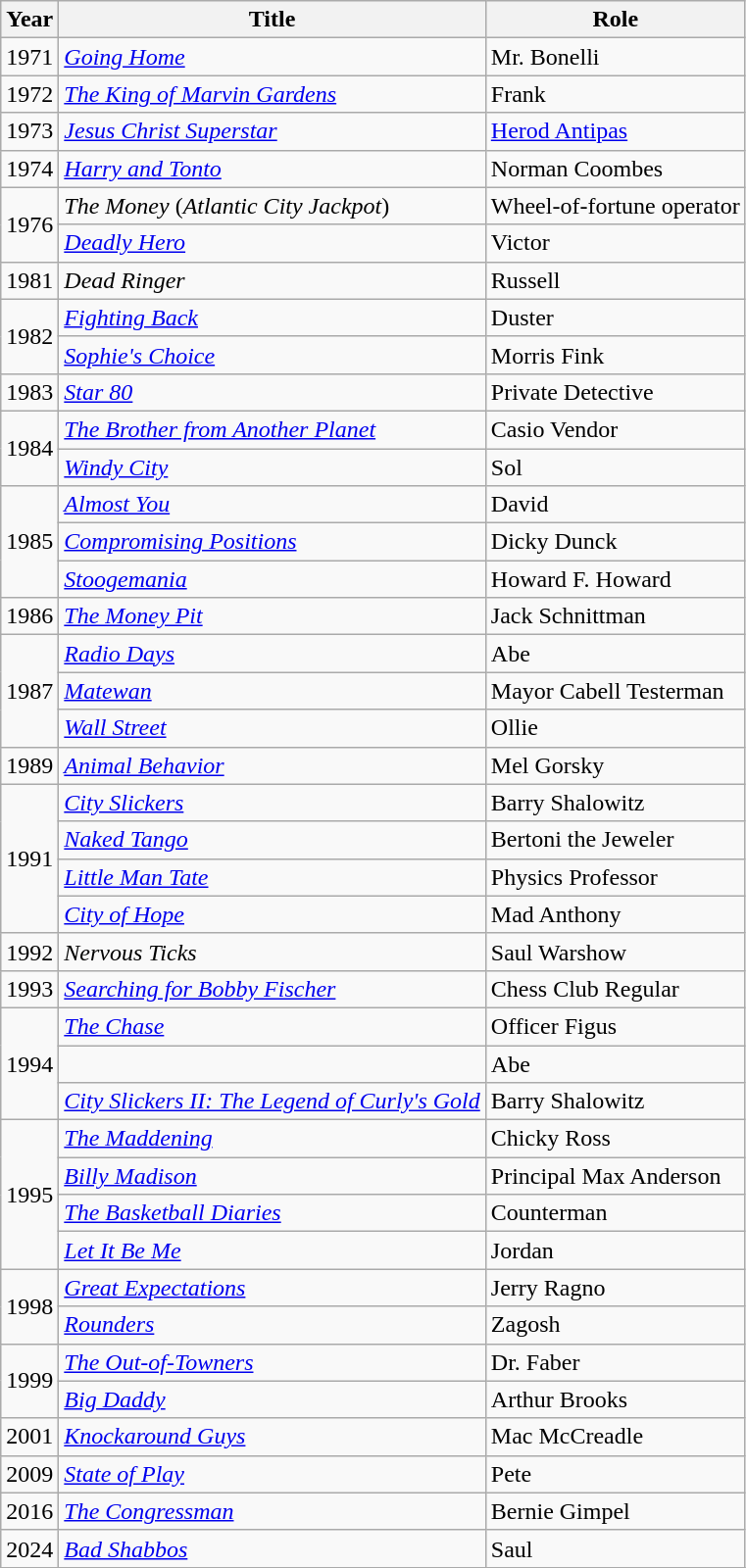<table class="wikitable sortable">
<tr>
<th>Year</th>
<th>Title</th>
<th>Role</th>
</tr>
<tr>
<td>1971</td>
<td><em><a href='#'>Going Home</a></em></td>
<td>Mr. Bonelli</td>
</tr>
<tr>
<td>1972</td>
<td><em><a href='#'>The King of Marvin Gardens</a></em></td>
<td>Frank</td>
</tr>
<tr>
<td>1973</td>
<td><em><a href='#'>Jesus Christ Superstar</a></em></td>
<td><a href='#'>Herod Antipas</a></td>
</tr>
<tr>
<td>1974</td>
<td><em><a href='#'>Harry and Tonto</a></em></td>
<td>Norman Coombes</td>
</tr>
<tr>
<td rowspan="2">1976</td>
<td><em>The Money</em> (<em>Atlantic City Jackpot</em>)</td>
<td>Wheel-of-fortune operator</td>
</tr>
<tr>
<td><em><a href='#'>Deadly Hero</a></em></td>
<td>Victor</td>
</tr>
<tr>
<td>1981</td>
<td><em>Dead Ringer</em></td>
<td>Russell</td>
</tr>
<tr>
<td rowspan="2">1982</td>
<td><em><a href='#'>Fighting Back</a></em></td>
<td>Duster</td>
</tr>
<tr>
<td><em><a href='#'>Sophie's Choice</a></em></td>
<td>Morris Fink</td>
</tr>
<tr>
<td>1983</td>
<td><em><a href='#'>Star 80</a></em></td>
<td>Private Detective</td>
</tr>
<tr>
<td rowspan="2">1984</td>
<td><em><a href='#'>The Brother from Another Planet</a></em></td>
<td>Casio Vendor</td>
</tr>
<tr>
<td><em><a href='#'>Windy City</a></em></td>
<td>Sol</td>
</tr>
<tr>
<td rowspan="3">1985</td>
<td><em><a href='#'>Almost You</a></em></td>
<td>David</td>
</tr>
<tr>
<td><em><a href='#'>Compromising Positions</a></em></td>
<td>Dicky Dunck</td>
</tr>
<tr>
<td><em><a href='#'>Stoogemania</a></em></td>
<td>Howard F. Howard</td>
</tr>
<tr>
<td>1986</td>
<td><em><a href='#'>The Money Pit</a></em></td>
<td>Jack Schnittman</td>
</tr>
<tr>
<td rowspan="3">1987</td>
<td><em><a href='#'>Radio Days</a></em></td>
<td>Abe</td>
</tr>
<tr>
<td><em><a href='#'>Matewan</a></em></td>
<td>Mayor Cabell Testerman</td>
</tr>
<tr>
<td><em><a href='#'>Wall Street</a></em></td>
<td>Ollie</td>
</tr>
<tr>
<td>1989</td>
<td><em><a href='#'>Animal Behavior</a></em></td>
<td>Mel Gorsky</td>
</tr>
<tr>
<td rowspan="4">1991</td>
<td><em><a href='#'>City Slickers</a></em></td>
<td>Barry Shalowitz</td>
</tr>
<tr>
<td><em><a href='#'>Naked Tango</a></em></td>
<td>Bertoni the Jeweler</td>
</tr>
<tr>
<td><em><a href='#'>Little Man Tate</a></em></td>
<td>Physics Professor</td>
</tr>
<tr>
<td><em><a href='#'>City of Hope</a></em></td>
<td>Mad Anthony</td>
</tr>
<tr>
<td>1992</td>
<td><em>Nervous Ticks</em></td>
<td>Saul Warshow</td>
</tr>
<tr>
<td>1993</td>
<td><em><a href='#'>Searching for Bobby Fischer</a></em></td>
<td>Chess Club Regular</td>
</tr>
<tr>
<td rowspan="3">1994</td>
<td><em><a href='#'>The Chase</a></em></td>
<td>Officer Figus</td>
</tr>
<tr>
<td><em></em></td>
<td>Abe</td>
</tr>
<tr>
<td><em><a href='#'>City Slickers II: The Legend of Curly's Gold</a></em></td>
<td>Barry Shalowitz</td>
</tr>
<tr>
<td rowspan="4">1995</td>
<td><em><a href='#'>The Maddening</a></em></td>
<td>Chicky Ross</td>
</tr>
<tr>
<td><em><a href='#'>Billy Madison</a></em></td>
<td>Principal Max Anderson</td>
</tr>
<tr>
<td><em><a href='#'>The Basketball Diaries</a></em></td>
<td>Counterman</td>
</tr>
<tr>
<td><em><a href='#'>Let It Be Me</a></em></td>
<td>Jordan</td>
</tr>
<tr>
<td rowspan="2">1998</td>
<td><em><a href='#'>Great Expectations</a></em></td>
<td>Jerry Ragno</td>
</tr>
<tr>
<td><em><a href='#'>Rounders</a></em></td>
<td>Zagosh</td>
</tr>
<tr>
<td rowspan="2">1999</td>
<td><em><a href='#'>The Out-of-Towners</a></em></td>
<td>Dr. Faber</td>
</tr>
<tr>
<td><em><a href='#'>Big Daddy</a></em></td>
<td>Arthur Brooks</td>
</tr>
<tr>
<td>2001</td>
<td><em><a href='#'>Knockaround Guys</a></em></td>
<td>Mac McCreadle</td>
</tr>
<tr>
<td>2009</td>
<td><em><a href='#'>State of Play</a></em></td>
<td>Pete</td>
</tr>
<tr>
<td>2016</td>
<td><em><a href='#'>The Congressman</a></em></td>
<td>Bernie Gimpel</td>
</tr>
<tr>
<td>2024</td>
<td><em><a href='#'>Bad Shabbos</a></em></td>
<td>Saul</td>
</tr>
<tr>
</tr>
</table>
